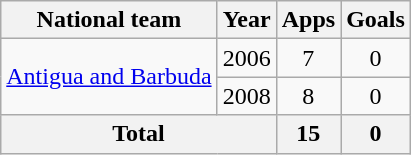<table class=wikitable style=text-align:center>
<tr>
<th>National team</th>
<th>Year</th>
<th>Apps</th>
<th>Goals</th>
</tr>
<tr>
<td rowspan=2><a href='#'>Antigua and Barbuda</a></td>
<td>2006</td>
<td>7</td>
<td>0</td>
</tr>
<tr>
<td>2008</td>
<td>8</td>
<td>0</td>
</tr>
<tr>
<th colspan=2>Total</th>
<th>15</th>
<th>0</th>
</tr>
</table>
